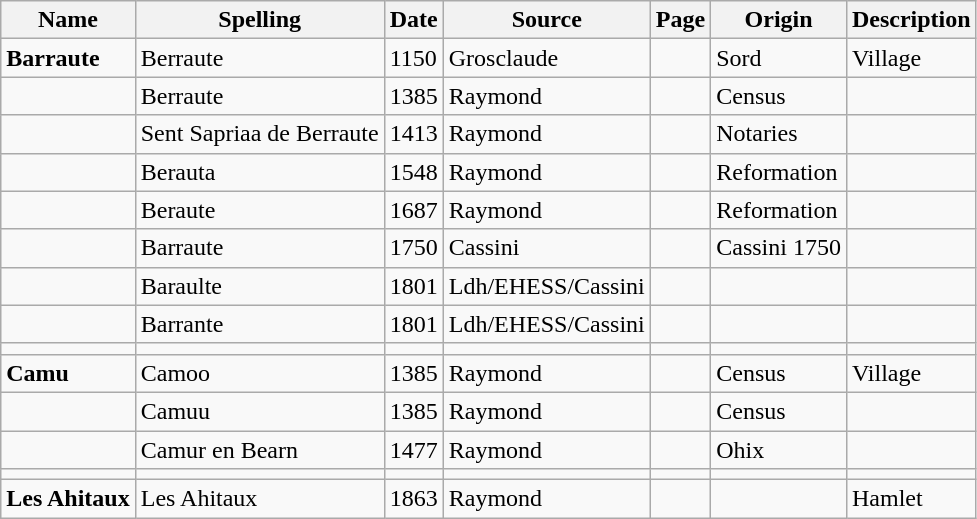<table class="wikitable">
<tr>
<th>Name</th>
<th>Spelling</th>
<th>Date</th>
<th>Source</th>
<th>Page</th>
<th>Origin</th>
<th>Description</th>
</tr>
<tr>
<td><strong>Barraute</strong></td>
<td>Berraute</td>
<td>1150</td>
<td>Grosclaude</td>
<td></td>
<td>Sord</td>
<td>Village</td>
</tr>
<tr>
<td></td>
<td>Berraute</td>
<td>1385</td>
<td>Raymond</td>
<td></td>
<td>Census</td>
<td></td>
</tr>
<tr>
<td></td>
<td>Sent Sapriaa de Berraute</td>
<td>1413</td>
<td>Raymond</td>
<td></td>
<td>Notaries</td>
<td></td>
</tr>
<tr>
<td></td>
<td>Berauta</td>
<td>1548</td>
<td>Raymond</td>
<td></td>
<td>Reformation</td>
<td></td>
</tr>
<tr>
<td></td>
<td>Beraute</td>
<td>1687</td>
<td>Raymond</td>
<td></td>
<td>Reformation</td>
<td></td>
</tr>
<tr>
<td></td>
<td>Barraute</td>
<td>1750</td>
<td>Cassini</td>
<td></td>
<td>Cassini 1750</td>
<td></td>
</tr>
<tr>
<td></td>
<td>Baraulte</td>
<td>1801</td>
<td>Ldh/EHESS/Cassini</td>
<td></td>
<td></td>
<td></td>
</tr>
<tr>
<td></td>
<td>Barrante</td>
<td>1801</td>
<td>Ldh/EHESS/Cassini</td>
<td></td>
<td></td>
<td></td>
</tr>
<tr>
<td></td>
<td></td>
<td></td>
<td></td>
<td></td>
<td></td>
<td></td>
</tr>
<tr>
<td><strong>Camu</strong></td>
<td>Camoo</td>
<td>1385</td>
<td>Raymond</td>
<td></td>
<td>Census</td>
<td>Village</td>
</tr>
<tr>
<td></td>
<td>Camuu</td>
<td>1385</td>
<td>Raymond</td>
<td></td>
<td>Census</td>
<td></td>
</tr>
<tr>
<td></td>
<td>Camur en Bearn</td>
<td>1477</td>
<td>Raymond</td>
<td></td>
<td>Ohix</td>
<td></td>
</tr>
<tr>
<td></td>
<td></td>
<td></td>
<td></td>
<td></td>
<td></td>
<td></td>
</tr>
<tr>
<td><strong>Les Ahitaux</strong></td>
<td>Les Ahitaux</td>
<td>1863</td>
<td>Raymond</td>
<td></td>
<td></td>
<td>Hamlet</td>
</tr>
</table>
